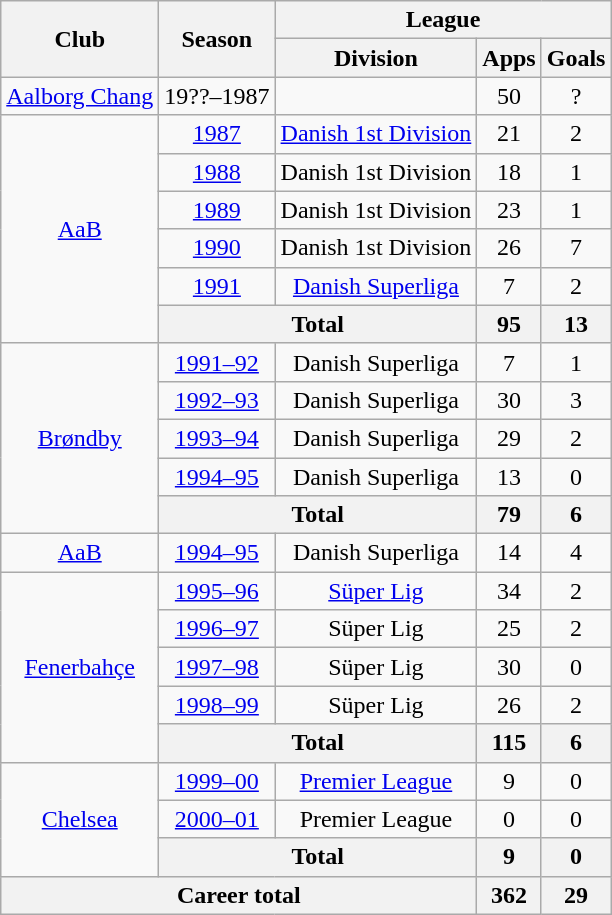<table class="wikitable" style="text-align: center">
<tr>
<th rowspan="2">Club</th>
<th rowspan="2">Season</th>
<th colspan="3">League</th>
</tr>
<tr>
<th>Division</th>
<th>Apps</th>
<th>Goals</th>
</tr>
<tr>
<td><a href='#'>Aalborg Chang</a></td>
<td>19??–1987</td>
<td></td>
<td>50</td>
<td>?</td>
</tr>
<tr>
<td rowspan="6"><a href='#'>AaB</a></td>
<td><a href='#'>1987</a></td>
<td><a href='#'>Danish 1st Division</a></td>
<td>21</td>
<td>2</td>
</tr>
<tr>
<td><a href='#'>1988</a></td>
<td>Danish 1st Division</td>
<td>18</td>
<td>1</td>
</tr>
<tr>
<td><a href='#'>1989</a></td>
<td>Danish 1st Division</td>
<td>23</td>
<td>1</td>
</tr>
<tr>
<td><a href='#'>1990</a></td>
<td>Danish 1st Division</td>
<td>26</td>
<td>7</td>
</tr>
<tr>
<td><a href='#'>1991</a></td>
<td><a href='#'>Danish Superliga</a></td>
<td>7</td>
<td>2</td>
</tr>
<tr>
<th colspan="2">Total</th>
<th>95</th>
<th>13</th>
</tr>
<tr>
<td rowspan="5"><a href='#'>Brøndby</a></td>
<td><a href='#'>1991–92</a></td>
<td>Danish Superliga</td>
<td>7</td>
<td>1</td>
</tr>
<tr>
<td><a href='#'>1992–93</a></td>
<td>Danish Superliga</td>
<td>30</td>
<td>3</td>
</tr>
<tr>
<td><a href='#'>1993–94</a></td>
<td>Danish Superliga</td>
<td>29</td>
<td>2</td>
</tr>
<tr>
<td><a href='#'>1994–95</a></td>
<td>Danish Superliga</td>
<td>13</td>
<td>0</td>
</tr>
<tr>
<th colspan="2">Total</th>
<th>79</th>
<th>6</th>
</tr>
<tr>
<td><a href='#'>AaB</a></td>
<td><a href='#'>1994–95</a></td>
<td>Danish Superliga</td>
<td>14</td>
<td>4</td>
</tr>
<tr>
<td rowspan="5"><a href='#'>Fenerbahçe</a></td>
<td><a href='#'>1995–96</a></td>
<td><a href='#'>Süper Lig</a></td>
<td>34</td>
<td>2</td>
</tr>
<tr>
<td><a href='#'>1996–97</a></td>
<td>Süper Lig</td>
<td>25</td>
<td>2</td>
</tr>
<tr>
<td><a href='#'>1997–98</a></td>
<td>Süper Lig</td>
<td>30</td>
<td>0</td>
</tr>
<tr>
<td><a href='#'>1998–99</a></td>
<td>Süper Lig</td>
<td>26</td>
<td>2</td>
</tr>
<tr>
<th colspan="2">Total</th>
<th>115</th>
<th>6</th>
</tr>
<tr>
<td rowspan="3"><a href='#'>Chelsea</a></td>
<td><a href='#'>1999–00</a></td>
<td><a href='#'>Premier League</a></td>
<td>9</td>
<td>0</td>
</tr>
<tr>
<td><a href='#'>2000–01</a></td>
<td>Premier League</td>
<td>0</td>
<td>0</td>
</tr>
<tr>
<th colspan="2">Total</th>
<th>9</th>
<th>0</th>
</tr>
<tr>
<th colspan="3">Career total</th>
<th>362</th>
<th>29</th>
</tr>
</table>
